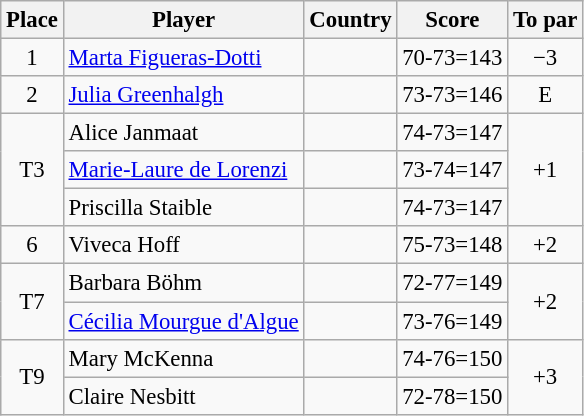<table class="wikitable" style="font-size:95%;">
<tr>
<th>Place</th>
<th>Player</th>
<th>Country</th>
<th>Score</th>
<th>To par</th>
</tr>
<tr>
<td align=center>1</td>
<td><a href='#'>Marta Figueras-Dotti</a></td>
<td></td>
<td align=center>70-73=143</td>
<td align="center">−3</td>
</tr>
<tr>
<td align=center>2</td>
<td><a href='#'>Julia Greenhalgh</a></td>
<td></td>
<td align=center>73-73=146</td>
<td align="center">E</td>
</tr>
<tr>
<td rowspan="3" align="center">T3</td>
<td>Alice Janmaat</td>
<td></td>
<td align=center>74-73=147</td>
<td rowspan="3" align="center">+1</td>
</tr>
<tr>
<td><a href='#'>Marie-Laure de Lorenzi</a></td>
<td></td>
<td align=center>73-74=147</td>
</tr>
<tr>
<td>Priscilla Staible</td>
<td></td>
<td align=center>74-73=147</td>
</tr>
<tr>
<td align="center">6</td>
<td>Viveca Hoff</td>
<td></td>
<td align="center">75-73=148</td>
<td align="center">+2</td>
</tr>
<tr>
<td rowspan="2" align="center">T7</td>
<td>Barbara Böhm</td>
<td></td>
<td align=center>72-77=149</td>
<td rowspan="2" align="center">+2</td>
</tr>
<tr>
<td><a href='#'>Cécilia Mourgue d'Algue</a></td>
<td></td>
<td align=center>73-76=149</td>
</tr>
<tr>
<td rowspan="2" align="center">T9</td>
<td>Mary McKenna</td>
<td></td>
<td align=center>74-76=150</td>
<td rowspan="2" align="center">+3</td>
</tr>
<tr>
<td>Claire Nesbitt</td>
<td></td>
<td align=center>72-78=150</td>
</tr>
</table>
